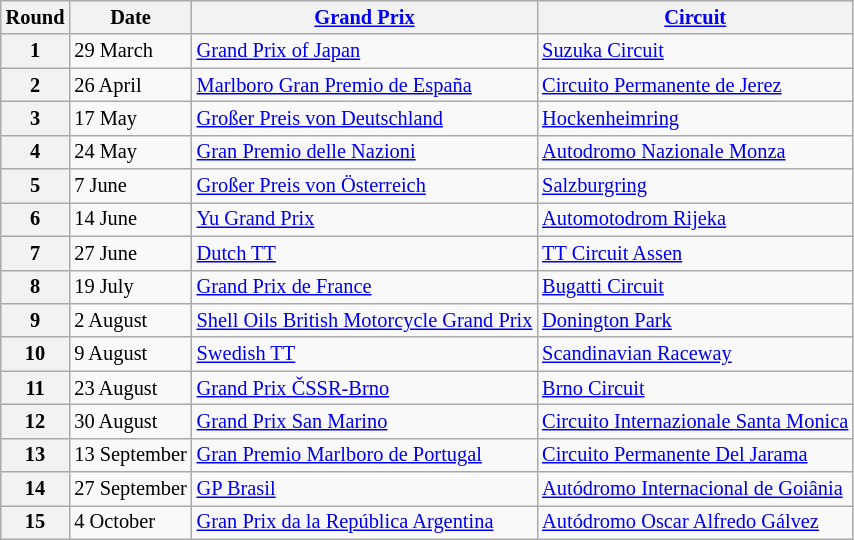<table class="wikitable" style="font-size: 85%;">
<tr>
<th>Round</th>
<th>Date</th>
<th><a href='#'>Grand Prix</a></th>
<th><a href='#'>Circuit</a></th>
</tr>
<tr>
<th>1</th>
<td>29 March</td>
<td> <a href='#'>Grand Prix of Japan</a></td>
<td><a href='#'>Suzuka Circuit</a></td>
</tr>
<tr>
<th>2</th>
<td>26 April</td>
<td> <a href='#'>Marlboro Gran Premio de España</a></td>
<td><a href='#'>Circuito Permanente de Jerez</a></td>
</tr>
<tr>
<th>3</th>
<td>17 May</td>
<td> <a href='#'>Großer Preis von Deutschland</a></td>
<td><a href='#'>Hockenheimring</a></td>
</tr>
<tr>
<th>4</th>
<td>24 May</td>
<td> <a href='#'>Gran Premio delle Nazioni</a></td>
<td><a href='#'>Autodromo Nazionale Monza</a></td>
</tr>
<tr>
<th>5</th>
<td>7 June</td>
<td> <a href='#'>Großer Preis von Österreich</a></td>
<td><a href='#'>Salzburgring</a></td>
</tr>
<tr>
<th>6</th>
<td>14 June</td>
<td> <a href='#'>Yu Grand Prix</a></td>
<td><a href='#'>Automotodrom Rijeka</a></td>
</tr>
<tr>
<th>7</th>
<td>27 June</td>
<td> <a href='#'>Dutch TT</a></td>
<td><a href='#'>TT Circuit Assen</a></td>
</tr>
<tr>
<th>8</th>
<td>19 July</td>
<td> <a href='#'>Grand Prix de France</a></td>
<td><a href='#'>Bugatti Circuit</a></td>
</tr>
<tr>
<th>9</th>
<td>2 August</td>
<td> <a href='#'>Shell Oils British Motorcycle Grand Prix</a></td>
<td><a href='#'>Donington Park</a></td>
</tr>
<tr>
<th>10</th>
<td>9 August</td>
<td> <a href='#'>Swedish TT</a></td>
<td><a href='#'>Scandinavian Raceway</a></td>
</tr>
<tr>
<th>11</th>
<td>23 August</td>
<td> <a href='#'>Grand Prix ČSSR-Brno</a></td>
<td><a href='#'>Brno Circuit</a></td>
</tr>
<tr>
<th>12</th>
<td>30 August</td>
<td> <a href='#'>Grand Prix San Marino</a></td>
<td><a href='#'>Circuito Internazionale Santa Monica</a></td>
</tr>
<tr>
<th>13</th>
<td>13 September</td>
<td> <a href='#'>Gran Premio Marlboro de Portugal</a></td>
<td><a href='#'>Circuito Permanente Del Jarama</a></td>
</tr>
<tr>
<th>14</th>
<td>27 September</td>
<td> <a href='#'>GP Brasil</a></td>
<td><a href='#'>Autódromo Internacional de Goiânia</a></td>
</tr>
<tr>
<th>15</th>
<td>4 October</td>
<td> <a href='#'>Gran Prix da la República Argentina</a></td>
<td><a href='#'>Autódromo Oscar Alfredo Gálvez</a></td>
</tr>
</table>
